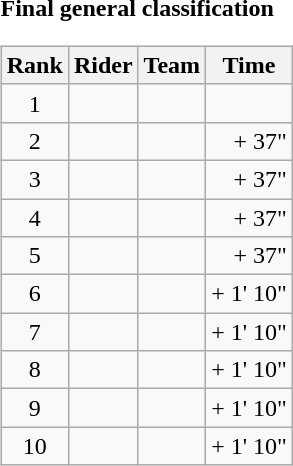<table>
<tr>
<td><strong>Final general classification</strong><br><table class="wikitable">
<tr>
<th scope="col">Rank</th>
<th scope="col">Rider</th>
<th scope="col">Team</th>
<th scope="col">Time</th>
</tr>
<tr>
<td style="text-align:center;">1</td>
<td></td>
<td></td>
<td style="text-align:right;"></td>
</tr>
<tr>
<td style="text-align:center;">2</td>
<td></td>
<td></td>
<td style="text-align:right;">+ 37"</td>
</tr>
<tr>
<td style="text-align:center;">3</td>
<td></td>
<td></td>
<td style="text-align:right;">+ 37"</td>
</tr>
<tr>
<td style="text-align:center;">4</td>
<td></td>
<td></td>
<td style="text-align:right;">+ 37"</td>
</tr>
<tr>
<td style="text-align:center;">5</td>
<td></td>
<td></td>
<td style="text-align:right;">+ 37"</td>
</tr>
<tr>
<td style="text-align:center;">6</td>
<td></td>
<td></td>
<td style="text-align:right;">+ 1' 10"</td>
</tr>
<tr>
<td style="text-align:center;">7</td>
<td></td>
<td></td>
<td style="text-align:right;">+ 1' 10"</td>
</tr>
<tr>
<td style="text-align:center;">8</td>
<td></td>
<td></td>
<td style="text-align:right;">+ 1' 10"</td>
</tr>
<tr>
<td style="text-align:center;">9</td>
<td></td>
<td></td>
<td style="text-align:right;">+ 1' 10"</td>
</tr>
<tr>
<td style="text-align:center;">10</td>
<td></td>
<td></td>
<td style="text-align:right;">+ 1' 10"</td>
</tr>
</table>
</td>
</tr>
</table>
